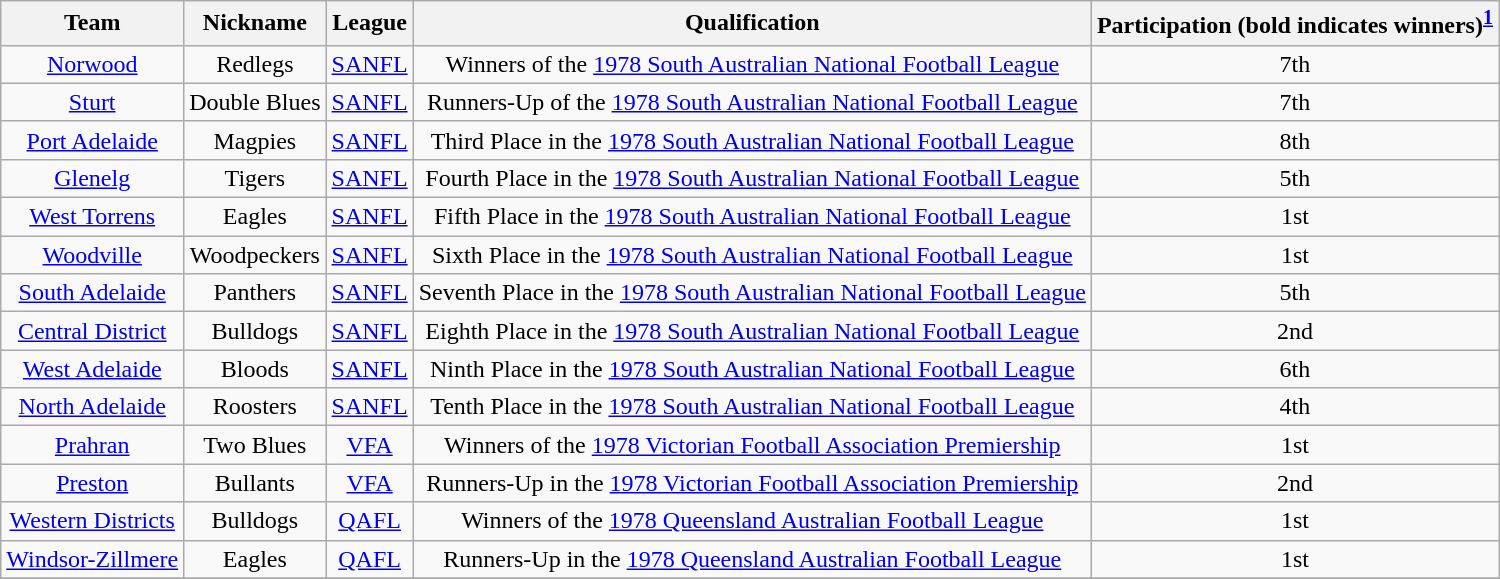<table class="wikitable" style="text-align:center">
<tr>
<th>Team</th>
<th>Nickname</th>
<th>League</th>
<th>Qualification</th>
<th>Participation (bold indicates winners)<sup><strong><a href='#'>1</a></strong></sup></th>
</tr>
<tr>
<td><a href='#'>Norwood</a></td>
<td>Redlegs</td>
<td><a href='#'>SANFL</a></td>
<td>Winners of the <a href='#'>1978 South Australian National Football League</a></td>
<td>7th </td>
</tr>
<tr>
<td><a href='#'>Sturt</a></td>
<td>Double Blues</td>
<td><a href='#'>SANFL</a></td>
<td>Runners-Up of the <a href='#'>1978 South Australian National Football League</a></td>
<td>7th </td>
</tr>
<tr>
<td><a href='#'>Port Adelaide</a></td>
<td>Magpies</td>
<td><a href='#'>SANFL</a></td>
<td>Third Place in the <a href='#'>1978 South Australian National Football League</a></td>
<td>8th </td>
</tr>
<tr>
<td><a href='#'>Glenelg</a></td>
<td>Tigers</td>
<td><a href='#'>SANFL</a></td>
<td>Fourth Place in the <a href='#'>1978 South Australian National Football League</a></td>
<td>5th </td>
</tr>
<tr>
<td><a href='#'>West Torrens</a></td>
<td>Eagles</td>
<td><a href='#'>SANFL</a></td>
<td>Fifth Place in the <a href='#'>1978 South Australian National Football League</a></td>
<td>1st</td>
</tr>
<tr>
<td><a href='#'>Woodville</a></td>
<td>Woodpeckers</td>
<td><a href='#'>SANFL</a></td>
<td>Sixth Place in the <a href='#'>1978 South Australian National Football League</a></td>
<td>1st</td>
</tr>
<tr>
<td><a href='#'>South Adelaide</a></td>
<td>Panthers</td>
<td><a href='#'>SANFL</a></td>
<td>Seventh Place in the <a href='#'>1978 South Australian National Football League</a></td>
<td>5th </td>
</tr>
<tr>
<td><a href='#'>Central District</a></td>
<td>Bulldogs</td>
<td><a href='#'>SANFL</a></td>
<td>Eighth Place in the <a href='#'>1978 South Australian National Football League</a></td>
<td>2nd </td>
</tr>
<tr>
<td><a href='#'>West Adelaide</a></td>
<td>Bloods</td>
<td><a href='#'>SANFL</a></td>
<td>Ninth Place in the <a href='#'>1978 South Australian National Football League</a></td>
<td>6th </td>
</tr>
<tr>
<td><a href='#'>North Adelaide</a></td>
<td>Roosters</td>
<td><a href='#'>SANFL</a></td>
<td>Tenth Place in the <a href='#'>1978 South Australian National Football League</a></td>
<td>4th </td>
</tr>
<tr>
<td><a href='#'>Prahran</a></td>
<td>Two Blues</td>
<td><a href='#'>VFA</a></td>
<td>Winners of the <a href='#'>1978 Victorian Football Association Premiership</a></td>
<td>1st</td>
</tr>
<tr>
<td><a href='#'>Preston</a></td>
<td>Bullants</td>
<td><a href='#'>VFA</a></td>
<td>Runners-Up in the <a href='#'>1978 Victorian Football Association Premiership</a></td>
<td>2nd </td>
</tr>
<tr>
<td><a href='#'>Western Districts</a></td>
<td>Bulldogs</td>
<td><a href='#'>QAFL</a></td>
<td>Winners of the <a href='#'>1978 Queensland Australian Football League</a></td>
<td>1st</td>
</tr>
<tr>
<td><a href='#'>Windsor-Zillmere</a></td>
<td>Eagles</td>
<td><a href='#'>QAFL</a></td>
<td>Runners-Up in the <a href='#'>1978 Queensland Australian Football League</a></td>
<td>1st</td>
</tr>
<tr>
</tr>
</table>
